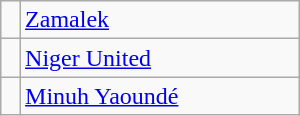<table class="wikitable" width="200px">
<tr>
<td align=center></td>
<td> <a href='#'>Zamalek</a></td>
</tr>
<tr>
<td align=center></td>
<td> <a href='#'>Niger United</a></td>
</tr>
<tr>
<td align=center></td>
<td> <a href='#'>Minuh Yaoundé</a></td>
</tr>
</table>
